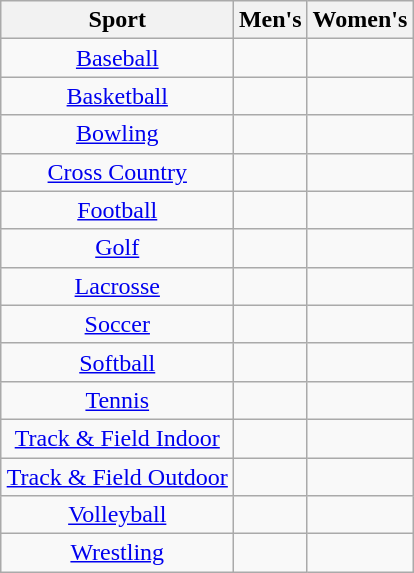<table class="wikitable" style="margin:auto; text-align:center">
<tr>
<th>Sport</th>
<th>Men's</th>
<th>Women's</th>
</tr>
<tr>
<td><a href='#'>Baseball</a></td>
<td></td>
<td></td>
</tr>
<tr>
<td><a href='#'>Basketball</a></td>
<td></td>
<td></td>
</tr>
<tr>
<td><a href='#'>Bowling</a></td>
<td></td>
<td></td>
</tr>
<tr>
<td><a href='#'>Cross Country</a></td>
<td></td>
<td></td>
</tr>
<tr>
<td><a href='#'>Football</a></td>
<td></td>
<td></td>
</tr>
<tr>
<td><a href='#'>Golf</a></td>
<td></td>
<td></td>
</tr>
<tr>
<td><a href='#'>Lacrosse</a></td>
<td></td>
<td></td>
</tr>
<tr>
<td><a href='#'>Soccer</a></td>
<td></td>
<td></td>
</tr>
<tr>
<td><a href='#'>Softball</a></td>
<td></td>
<td></td>
</tr>
<tr>
<td><a href='#'>Tennis</a></td>
<td></td>
<td></td>
</tr>
<tr>
<td><a href='#'>Track & Field Indoor</a></td>
<td></td>
<td></td>
</tr>
<tr>
<td><a href='#'>Track & Field Outdoor</a></td>
<td></td>
<td></td>
</tr>
<tr>
<td><a href='#'>Volleyball</a></td>
<td></td>
<td></td>
</tr>
<tr>
<td><a href='#'>Wrestling</a></td>
<td></td>
<td></td>
</tr>
</table>
